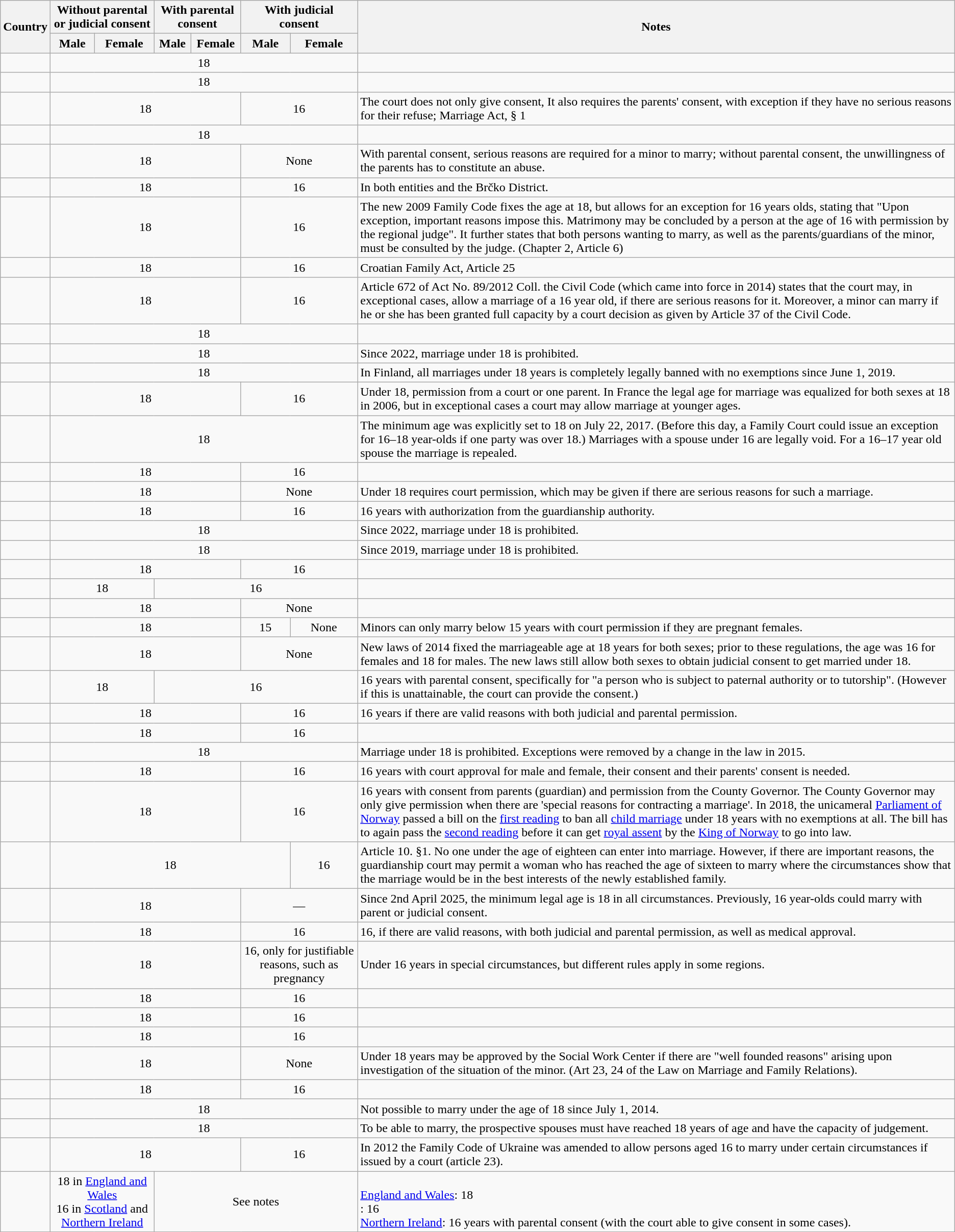<table class="wikitable sortable">
<tr>
<th rowspan=2>Country</th>
<th colspan=2>Without parental or judicial consent</th>
<th colspan=2>With parental consent</th>
<th colspan=2>With judicial consent</th>
<th rowspan=2>Notes</th>
</tr>
<tr>
<th>Male</th>
<th>Female</th>
<th>Male</th>
<th>Female</th>
<th>Male</th>
<th>Female</th>
</tr>
<tr>
<td></td>
<td colspan=6 style="text-align:center;">18</td>
<td></td>
</tr>
<tr>
<td></td>
<td colspan="6" style="text-align:center;">18</td>
<td></td>
</tr>
<tr>
<td></td>
<td colspan=4 style="text-align:center;">18</td>
<td colspan=2 style="text-align:center;">16</td>
<td>The court does not only give consent, It also requires the parents' consent, with exception if they have no serious reasons for their refuse; Marriage Act, § 1</td>
</tr>
<tr>
<td></td>
<td colspan=6 style="text-align:center;">18</td>
<td></td>
</tr>
<tr>
<td></td>
<td colspan=4 style="text-align:center;">18</td>
<td colspan=2 style="text-align:center;">None</td>
<td>With parental consent, serious reasons are required for a minor to marry; without parental consent, the unwillingness of the parents has to constitute an abuse.</td>
</tr>
<tr>
<td></td>
<td colspan=4 style="text-align:center;">18</td>
<td colspan=2 style="text-align:center;">16</td>
<td>In both entities and the Brčko District.</td>
</tr>
<tr>
<td></td>
<td colspan=4 style="text-align:center;">18</td>
<td colspan=2 style="text-align:center;">16</td>
<td>The new 2009 Family Code fixes the age at 18, but allows for an exception for 16 years olds, stating that "Upon exception, important reasons impose this. Matrimony may be concluded by a person at the age of 16 with permission by the regional judge". It further states that both persons wanting to marry, as well as the parents/guardians of the minor, must be consulted by the judge. (Chapter 2, Article 6)</td>
</tr>
<tr>
<td></td>
<td colspan=4 style="text-align:center;">18</td>
<td colspan=2 style="text-align:center;">16</td>
<td>Croatian Family Act, Article 25</td>
</tr>
<tr>
<td></td>
<td colspan=4 style="text-align:center;">18</td>
<td colspan=2 style="text-align:center;">16</td>
<td>Article 672 of Act No. 89/2012 Coll. the Civil Code (which came into force in 2014) states that the court may, in exceptional cases, allow a marriage of a 16 year old, if there are serious reasons for it. Moreover, a minor can marry if he or she has been granted full capacity by a court decision as given by Article 37 of the Civil Code.</td>
</tr>
<tr>
<td></td>
<td colspan=6 style="text-align:center;">18</td>
<td></td>
</tr>
<tr>
<td></td>
<td colspan=6 style="text-align:center;">18</td>
<td>Since 2022, marriage under 18 is prohibited.</td>
</tr>
<tr>
<td></td>
<td colspan=6 style="text-align:center;">18</td>
<td>In Finland, all marriages under 18 years is completely legally banned with no exemptions since June 1, 2019.</td>
</tr>
<tr>
<td></td>
<td colspan=4 style="text-align:center;">18</td>
<td colspan=2 style="text-align:center;">16</td>
<td>Under 18, permission from a court or one parent. In France the legal age for marriage was equalized for both sexes at 18 in 2006, but in exceptional cases a court may allow marriage at younger ages.</td>
</tr>
<tr>
<td></td>
<td colspan=6 style="text-align:center;">18</td>
<td>The minimum age was explicitly set to 18 on July 22, 2017. (Before this day, a Family Court could issue an exception for 16–18 year-olds if one party was over 18.) Marriages with a spouse under 16 are legally void. For a 16–17 year old spouse the marriage is repealed.</td>
</tr>
<tr>
<td></td>
<td colspan=4 style="text-align:center;">18</td>
<td colspan=2 style="text-align:center;">16</td>
<td></td>
</tr>
<tr>
<td></td>
<td colspan=4 style="text-align:center;">18</td>
<td colspan=2 style="text-align:center;">None</td>
<td>Under 18 requires court permission, which may be given if there are serious reasons for such a marriage.</td>
</tr>
<tr>
<td></td>
<td colspan=4 style="text-align:center;">18</td>
<td colspan=2 style="text-align:center;">16</td>
<td>16 years with authorization from the guardianship authority.</td>
</tr>
<tr>
<td></td>
<td colspan=6 style="text-align:center;">18</td>
<td>Since 2022, marriage under 18 is prohibited.</td>
</tr>
<tr>
<td></td>
<td colspan=6 style="text-align:center;">18</td>
<td>Since 2019, marriage under 18 is prohibited.</td>
</tr>
<tr>
<td></td>
<td colspan=4 style="text-align:center;">18</td>
<td colspan=2 style="text-align:center;">16</td>
<td></td>
</tr>
<tr>
<td></td>
<td colspan=2 style="text-align:center;">18</td>
<td colspan=4 style="text-align:center;">16</td>
<td></td>
</tr>
<tr>
<td></td>
<td colspan=4 style="text-align:center;">18</td>
<td colspan=2 style="text-align:center;">None</td>
<td></td>
</tr>
<tr>
<td></td>
<td colspan=4 style="text-align:center;">18</td>
<td style="text-align:center;">15</td>
<td style="text-align:center;">None</td>
<td>Minors can only marry below 15 years with court permission if they are pregnant females.</td>
</tr>
<tr>
<td></td>
<td colspan=4 style="text-align:center;">18</td>
<td colspan=2 style="text-align:center;">None</td>
<td>New laws of 2014 fixed the marriageable age at 18 years for both sexes; prior to these regulations, the age was 16 for females and 18 for males. The new laws still allow both sexes to obtain judicial consent to get married under 18.</td>
</tr>
<tr>
<td></td>
<td colspan=2 style="text-align:center;">18</td>
<td colspan=4 style="text-align:center;">16</td>
<td>16 years with parental consent, specifically for "a person who is subject to paternal authority or to tutorship". (However if this is unattainable, the court can provide the consent.)</td>
</tr>
<tr>
<td></td>
<td colspan=4 style="text-align:center;">18</td>
<td colspan=2 style="text-align:center;">16</td>
<td>16 years if there are valid reasons with both judicial and parental permission.</td>
</tr>
<tr>
<td></td>
<td colspan=4 style="text-align:center;">18</td>
<td colspan=2 style="text-align:center;">16</td>
<td></td>
</tr>
<tr>
<td></td>
<td colspan=6 style="text-align:center;">18</td>
<td>Marriage under 18 is prohibited. Exceptions were removed by a change in the law in 2015.</td>
</tr>
<tr>
<td></td>
<td colspan=4 style="text-align:center;">18</td>
<td colspan=2 style="text-align:center;">16</td>
<td>16 years with court approval for male and female, their consent and their parents' consent is needed.</td>
</tr>
<tr>
<td></td>
<td colspan=4 style="text-align:center;">18</td>
<td colspan=2 style="text-align:center;">16</td>
<td>16 years with consent from parents (guardian) and permission from the County Governor. The County Governor may only give permission when there are 'special reasons for contracting a marriage'. In 2018, the unicameral <a href='#'>Parliament of Norway</a> passed a bill on the <a href='#'>first reading</a> to ban all <a href='#'>child marriage</a> under 18 years with no exemptions at all. The bill has to again pass the <a href='#'>second reading</a> before it can get <a href='#'>royal assent</a> by the <a href='#'>King of Norway</a> to go into law.</td>
</tr>
<tr>
<td></td>
<td colspan=5 style="text-align:center;">18</td>
<td style="text-align:center;">16</td>
<td>Article 10. §1.  No one under the age of eighteen can enter into marriage. However, if there are important reasons, the guardianship court may permit a woman who has reached the age of sixteen to marry where the circumstances show that the marriage would be in the best interests of the newly established family.</td>
</tr>
<tr>
<td></td>
<td colspan=4 style="text-align:center;">18</td>
<td colspan=2 style="text-align:center;">—</td>
<td>Since 2nd April 2025, the minimum legal age is 18 in all circumstances. Previously, 16 year-olds could marry with parent or judicial consent.</td>
</tr>
<tr>
<td></td>
<td colspan=4 style="text-align:center;">18</td>
<td colspan=2 style="text-align:center;">16</td>
<td>16, if there are valid reasons, with both judicial and parental permission, as well as medical approval.</td>
</tr>
<tr>
<td></td>
<td colspan=4 style="text-align:center;">18</td>
<td colspan=2 style="text-align:center;">16, only for justifiable reasons, such as pregnancy</td>
<td>Under 16 years in special circumstances, but different rules apply in some regions.</td>
</tr>
<tr>
<td></td>
<td colspan=4 style="text-align:center;">18</td>
<td colspan=2 style="text-align:center;">16</td>
<td></td>
</tr>
<tr>
<td></td>
<td colspan=4 style="text-align:center;">18</td>
<td colspan=2 style="text-align:center;">16</td>
<td></td>
</tr>
<tr>
<td></td>
<td colspan=4 style="text-align:center;">18</td>
<td colspan=2 style="text-align:center;">16</td>
<td></td>
</tr>
<tr>
<td></td>
<td colspan=4 style="text-align:center;">18</td>
<td colspan=2 style="text-align:center;">None</td>
<td>Under 18 years may be approved by the Social Work Center if there are  "well founded reasons" arising upon investigation of the situation of the minor. (Art 23, 24 of the Law on Marriage and Family Relations).</td>
</tr>
<tr>
<td></td>
<td colspan=4 style="text-align:center;">18</td>
<td colspan=2 style="text-align:center;">16</td>
<td></td>
</tr>
<tr>
<td></td>
<td colspan=6 style="text-align:center;">18</td>
<td>Not possible to marry under the age of 18 since July 1, 2014.</td>
</tr>
<tr>
<td></td>
<td colspan=6 style="text-align:center;">18</td>
<td>To be able to marry, the prospective spouses must have reached 18 years of age and have the capacity of judgement.</td>
</tr>
<tr>
<td></td>
<td colspan=4 style="text-align:center;">18</td>
<td colspan=2 style="text-align:center;">16</td>
<td In 2012 the Family Code of Ukraine was amended to make age 18 the default age, a court may grant permission to a person aged 16 if it has special interests (article 23). >In 2012 the Family Code of Ukraine was amended to allow persons aged 16 to marry under certain circumstances if issued by a court (article 23).</td>
</tr>
<tr>
<td></td>
<td colspan=2 style="text-align:center;">18 in <a href='#'>England and Wales</a> <br>16 in <a href='#'>Scotland</a> and <a href='#'>Northern Ireland</a></td>
<td colspan="4" style="text-align:center;">See notes</td>
<td><br> <a href='#'>England and Wales</a>: 18<br>: 16<br> <a href='#'>Northern Ireland</a>: 16 years with parental consent (with the court able to give consent in some cases).</td>
</tr>
</table>
